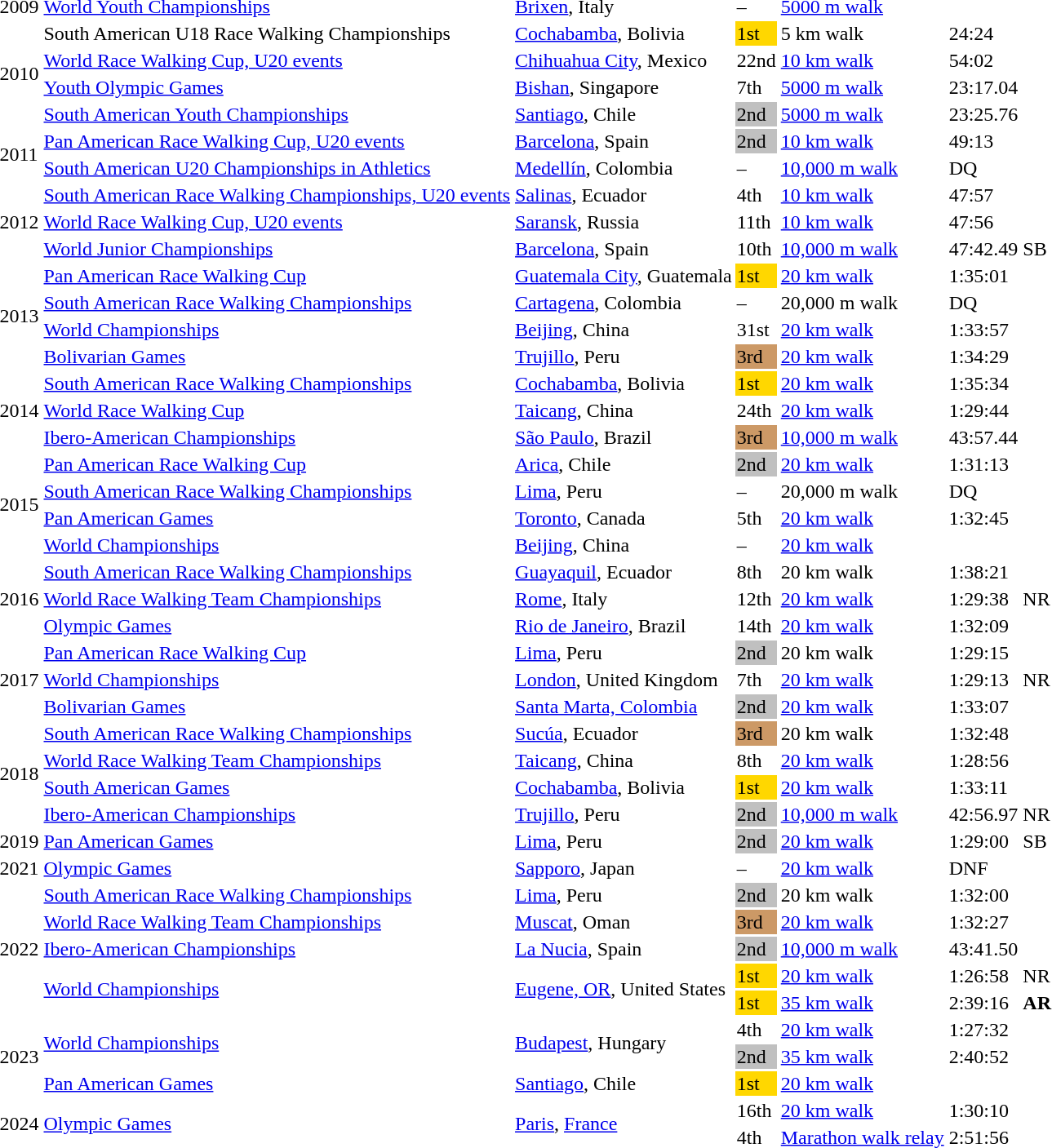<table>
<tr>
<td>2009</td>
<td><a href='#'>World Youth Championships</a></td>
<td><a href='#'>Brixen</a>, Italy</td>
<td>–</td>
<td><a href='#'>5000 m walk</a></td>
<td></td>
<td></td>
</tr>
<tr>
<td rowspan=4>2010</td>
<td>South American U18 Race Walking Championships</td>
<td><a href='#'>Cochabamba</a>, Bolivia</td>
<td bgcolor=gold>1st</td>
<td>5 km walk</td>
<td>24:24</td>
<td></td>
</tr>
<tr>
<td><a href='#'>World Race Walking Cup, U20 events</a></td>
<td><a href='#'>Chihuahua City</a>, Mexico</td>
<td>22nd</td>
<td><a href='#'>10 km walk</a></td>
<td>54:02</td>
<td></td>
</tr>
<tr>
<td><a href='#'>Youth Olympic Games</a></td>
<td><a href='#'>Bishan</a>, Singapore</td>
<td>7th</td>
<td><a href='#'>5000 m walk</a></td>
<td>23:17.04</td>
<td></td>
</tr>
<tr>
<td><a href='#'>South American Youth Championships</a></td>
<td><a href='#'>Santiago</a>, Chile</td>
<td bgcolor=silver>2nd</td>
<td><a href='#'>5000 m walk</a></td>
<td>23:25.76</td>
<td></td>
</tr>
<tr>
<td rowspan=2>2011</td>
<td><a href='#'>Pan American Race Walking Cup, U20 events</a></td>
<td><a href='#'>Barcelona</a>, Spain</td>
<td bgcolor=silver>2nd</td>
<td><a href='#'>10 km walk</a></td>
<td>49:13</td>
<td></td>
</tr>
<tr>
<td><a href='#'>South American U20 Championships in Athletics</a></td>
<td><a href='#'>Medellín</a>, Colombia</td>
<td>–</td>
<td><a href='#'>10,000 m walk</a></td>
<td>DQ</td>
<td></td>
</tr>
<tr>
<td rowspan=3>2012</td>
<td><a href='#'>South American Race Walking Championships, U20 events</a></td>
<td><a href='#'>Salinas</a>, Ecuador</td>
<td>4th</td>
<td><a href='#'>10 km walk</a></td>
<td>47:57</td>
<td></td>
</tr>
<tr>
<td><a href='#'>World Race Walking Cup, U20 events</a></td>
<td><a href='#'>Saransk</a>, Russia</td>
<td>11th</td>
<td><a href='#'>10 km walk</a></td>
<td>47:56</td>
<td></td>
</tr>
<tr>
<td><a href='#'>World Junior Championships</a></td>
<td><a href='#'>Barcelona</a>, Spain</td>
<td>10th</td>
<td><a href='#'>10,000 m walk</a></td>
<td>47:42.49</td>
<td>SB</td>
</tr>
<tr>
<td rowspan=4>2013</td>
<td><a href='#'>Pan American Race Walking Cup</a></td>
<td><a href='#'>Guatemala City</a>, Guatemala</td>
<td bgcolor=gold>1st</td>
<td><a href='#'>20 km walk</a></td>
<td>1:35:01</td>
<td></td>
</tr>
<tr>
<td><a href='#'>South American Race Walking Championships</a></td>
<td><a href='#'>Cartagena</a>, Colombia</td>
<td>–</td>
<td>20,000 m walk</td>
<td>DQ</td>
<td></td>
</tr>
<tr>
<td><a href='#'>World Championships</a></td>
<td><a href='#'>Beijing</a>, China</td>
<td>31st</td>
<td><a href='#'>20 km walk</a></td>
<td>1:33:57</td>
<td></td>
</tr>
<tr>
<td><a href='#'>Bolivarian Games</a></td>
<td><a href='#'>Trujillo</a>, Peru</td>
<td bgcolor=cc9966>3rd</td>
<td><a href='#'>20 km walk</a></td>
<td>1:34:29</td>
<td></td>
</tr>
<tr>
<td rowspan=3>2014</td>
<td><a href='#'>South American Race Walking Championships</a></td>
<td><a href='#'>Cochabamba</a>, Bolivia</td>
<td bgcolor=gold>1st</td>
<td><a href='#'>20 km walk</a></td>
<td>1:35:34</td>
<td></td>
</tr>
<tr>
<td><a href='#'>World Race Walking Cup</a></td>
<td><a href='#'>Taicang</a>, China</td>
<td>24th</td>
<td><a href='#'>20 km walk</a></td>
<td>1:29:44</td>
<td><strong></strong></td>
</tr>
<tr>
<td><a href='#'>Ibero-American Championships</a></td>
<td><a href='#'>São Paulo</a>, Brazil</td>
<td bgcolor=cc9966>3rd</td>
<td><a href='#'>10,000 m walk</a></td>
<td>43:57.44</td>
<td></td>
</tr>
<tr>
<td rowspan=4>2015</td>
<td><a href='#'>Pan American Race Walking Cup</a></td>
<td><a href='#'>Arica</a>, Chile</td>
<td bgcolor=silver>2nd</td>
<td><a href='#'>20 km walk</a></td>
<td>1:31:13</td>
<td></td>
</tr>
<tr>
<td><a href='#'>South American Race Walking Championships</a></td>
<td><a href='#'>Lima</a>, Peru</td>
<td>–</td>
<td>20,000 m walk</td>
<td>DQ</td>
<td></td>
</tr>
<tr>
<td><a href='#'>Pan American Games</a></td>
<td><a href='#'>Toronto</a>, Canada</td>
<td>5th</td>
<td><a href='#'>20 km walk</a></td>
<td>1:32:45</td>
<td></td>
</tr>
<tr>
<td><a href='#'>World Championships</a></td>
<td><a href='#'>Beijing</a>, China</td>
<td>–</td>
<td><a href='#'>20 km walk</a></td>
<td></td>
<td></td>
</tr>
<tr>
<td rowspan=3>2016</td>
<td><a href='#'>South American Race Walking Championships</a></td>
<td><a href='#'>Guayaquil</a>, Ecuador</td>
<td>8th</td>
<td>20 km walk</td>
<td>1:38:21</td>
<td></td>
</tr>
<tr>
<td><a href='#'>World Race Walking Team Championships</a></td>
<td><a href='#'>Rome</a>, Italy</td>
<td>12th</td>
<td><a href='#'>20 km walk</a></td>
<td>1:29:38</td>
<td>NR</td>
</tr>
<tr>
<td><a href='#'>Olympic Games</a></td>
<td><a href='#'>Rio de Janeiro</a>, Brazil</td>
<td>14th</td>
<td><a href='#'>20 km walk</a></td>
<td>1:32:09</td>
<td></td>
</tr>
<tr>
<td rowspan=3>2017</td>
<td><a href='#'>Pan American Race Walking Cup</a></td>
<td><a href='#'>Lima</a>, Peru</td>
<td bgcolor=silver>2nd</td>
<td>20 km walk</td>
<td>1:29:15</td>
<td></td>
</tr>
<tr>
<td><a href='#'>World Championships</a></td>
<td><a href='#'>London</a>, United Kingdom</td>
<td>7th</td>
<td><a href='#'>20 km walk</a></td>
<td>1:29:13</td>
<td>NR</td>
</tr>
<tr>
<td><a href='#'>Bolivarian Games</a></td>
<td><a href='#'>Santa Marta, Colombia</a></td>
<td bgcolor=silver>2nd</td>
<td><a href='#'>20 km walk</a></td>
<td>1:33:07</td>
<td></td>
</tr>
<tr>
<td rowspan=4>2018</td>
<td><a href='#'>South American Race Walking Championships</a></td>
<td><a href='#'>Sucúa</a>, Ecuador</td>
<td bgcolor=cc9966>3rd</td>
<td>20 km walk</td>
<td>1:32:48</td>
<td></td>
</tr>
<tr>
<td><a href='#'>World Race Walking Team Championships</a></td>
<td><a href='#'>Taicang</a>, China</td>
<td>8th</td>
<td><a href='#'>20 km walk</a></td>
<td>1:28:56</td>
<td></td>
</tr>
<tr>
<td><a href='#'>South American Games</a></td>
<td><a href='#'>Cochabamba</a>, Bolivia</td>
<td bgcolor=gold>1st</td>
<td><a href='#'>20 km walk</a></td>
<td>1:33:11</td>
<td></td>
</tr>
<tr>
<td><a href='#'>Ibero-American Championships</a></td>
<td><a href='#'>Trujillo</a>, Peru</td>
<td bgcolor=silver>2nd</td>
<td><a href='#'>10,000 m walk</a></td>
<td>42:56.97</td>
<td>NR</td>
</tr>
<tr>
<td>2019</td>
<td><a href='#'>Pan American Games</a></td>
<td><a href='#'>Lima</a>, Peru</td>
<td bgcolor=silver>2nd</td>
<td><a href='#'>20 km walk</a></td>
<td>1:29:00</td>
<td>SB</td>
</tr>
<tr>
<td>2021</td>
<td><a href='#'>Olympic Games</a></td>
<td><a href='#'>Sapporo</a>, Japan</td>
<td>–</td>
<td><a href='#'>20 km walk</a></td>
<td>DNF</td>
<td></td>
</tr>
<tr>
<td rowspan=5>2022</td>
<td><a href='#'>South American Race Walking Championships</a></td>
<td><a href='#'>Lima</a>, Peru</td>
<td bgcolor=silver>2nd</td>
<td>20 km walk</td>
<td>1:32:00</td>
<td></td>
</tr>
<tr>
<td><a href='#'>World Race Walking Team Championships</a></td>
<td><a href='#'>Muscat</a>, Oman</td>
<td bgcolor=cc9966>3rd</td>
<td><a href='#'>20 km walk</a></td>
<td>1:32:27</td>
<td></td>
</tr>
<tr>
<td><a href='#'>Ibero-American Championships</a></td>
<td><a href='#'>La Nucia</a>, Spain</td>
<td bgcolor=silver>2nd</td>
<td><a href='#'>10,000 m walk</a></td>
<td>43:41.50</td>
<td></td>
</tr>
<tr>
<td rowspan=2><a href='#'>World Championships</a></td>
<td rowspan=2><a href='#'>Eugene, OR</a>, United States</td>
<td bgcolor=gold>1st</td>
<td><a href='#'>20 km walk</a></td>
<td>1:26:58</td>
<td>NR</td>
</tr>
<tr>
<td bgcolor=gold>1st</td>
<td><a href='#'>35 km walk</a></td>
<td>2:39:16</td>
<td> <strong>AR</strong></td>
</tr>
<tr>
<td rowspan=3>2023</td>
<td rowspan=2><a href='#'>World Championships</a></td>
<td rowspan=2><a href='#'>Budapest</a>, Hungary</td>
<td>4th</td>
<td><a href='#'>20 km walk</a></td>
<td>1:27:32</td>
<td></td>
</tr>
<tr>
<td bgcolor=silver>2nd</td>
<td><a href='#'>35 km walk</a></td>
<td>2:40:52</td>
<td></td>
</tr>
<tr>
<td><a href='#'>Pan American Games</a></td>
<td><a href='#'>Santiago</a>, Chile</td>
<td bgcolor=gold>1st</td>
<td><a href='#'>20 km walk</a></td>
<td></td>
<td></td>
</tr>
<tr>
<td rowspan=2>2024</td>
<td rowspan=2><a href='#'>Olympic Games</a></td>
<td rowspan=2><a href='#'>Paris</a>, <a href='#'>France</a></td>
<td>16th</td>
<td><a href='#'>20 km walk</a></td>
<td>1:30:10</td>
<td></td>
</tr>
<tr>
<td>4th</td>
<td><a href='#'>Marathon walk relay</a></td>
<td>2:51:56</td>
<td></td>
</tr>
</table>
